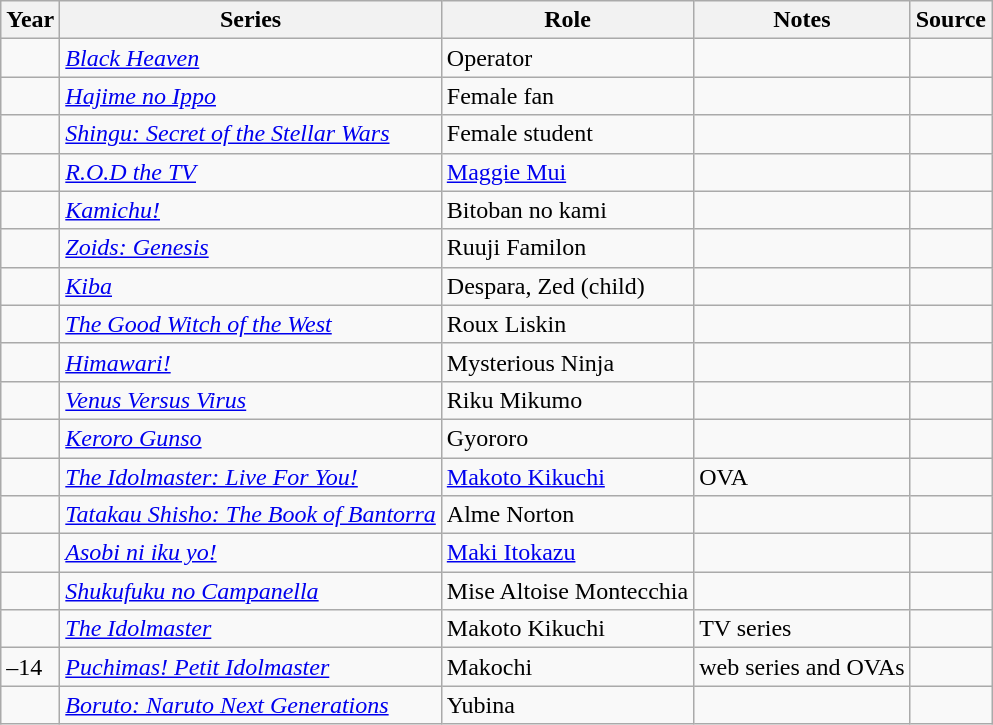<table class="wikitable sortable plainrowheaders">
<tr>
<th>Year</th>
<th>Series</th>
<th>Role</th>
<th class="unsortable">Notes</th>
<th class="unsortable">Source</th>
</tr>
<tr>
<td></td>
<td><em><a href='#'>Black Heaven</a></em></td>
<td>Operator</td>
<td></td>
<td></td>
</tr>
<tr>
<td></td>
<td><em><a href='#'>Hajime no Ippo</a></em></td>
<td>Female fan</td>
<td></td>
<td></td>
</tr>
<tr>
<td></td>
<td><em><a href='#'>Shingu: Secret of the Stellar Wars</a></em></td>
<td>Female student</td>
<td></td>
<td></td>
</tr>
<tr>
<td></td>
<td><em><a href='#'>R.O.D the TV</a></em></td>
<td><a href='#'>Maggie Mui</a></td>
<td></td>
<td></td>
</tr>
<tr>
<td></td>
<td><em><a href='#'>Kamichu!</a></em></td>
<td>Bitoban no kami </td>
<td></td>
<td></td>
</tr>
<tr>
<td></td>
<td><em><a href='#'>Zoids: Genesis</a></em></td>
<td>Ruuji Familon</td>
<td></td>
<td></td>
</tr>
<tr>
<td></td>
<td><em><a href='#'>Kiba</a></em></td>
<td>Despara, Zed (child)</td>
<td></td>
<td></td>
</tr>
<tr>
<td></td>
<td><em><a href='#'>The Good Witch of the West</a></em></td>
<td>Roux Liskin</td>
<td></td>
<td></td>
</tr>
<tr>
<td></td>
<td><em><a href='#'>Himawari!</a></em> </td>
<td>Mysterious Ninja </td>
<td></td>
<td></td>
</tr>
<tr>
<td></td>
<td><em><a href='#'>Venus Versus Virus</a></em></td>
<td>Riku Mikumo</td>
<td></td>
<td></td>
</tr>
<tr>
<td></td>
<td><em><a href='#'>Keroro Gunso</a></em></td>
<td>Gyororo</td>
<td></td>
<td></td>
</tr>
<tr>
<td></td>
<td><em><a href='#'>The Idolmaster: Live For You!</a></em></td>
<td><a href='#'>Makoto Kikuchi</a></td>
<td>OVA</td>
<td></td>
</tr>
<tr>
<td></td>
<td><em><a href='#'>Tatakau Shisho: The Book of Bantorra</a></em></td>
<td>Alme Norton</td>
<td></td>
<td></td>
</tr>
<tr>
<td></td>
<td><em><a href='#'>Asobi ni iku yo!</a></em></td>
<td><a href='#'>Maki Itokazu</a></td>
<td></td>
<td></td>
</tr>
<tr>
<td></td>
<td><em><a href='#'>Shukufuku no Campanella</a></em></td>
<td>Mise Altoise Montecchia</td>
<td></td>
<td></td>
</tr>
<tr>
<td></td>
<td><em><a href='#'>The Idolmaster</a></em></td>
<td>Makoto Kikuchi</td>
<td>TV series</td>
<td></td>
</tr>
<tr>
<td>–14</td>
<td><em><a href='#'>Puchimas! Petit Idolmaster</a></em></td>
<td>Makochi</td>
<td>web series and OVAs</td>
<td></td>
</tr>
<tr>
<td></td>
<td><em><a href='#'>Boruto: Naruto Next Generations</a></em></td>
<td>Yubina</td>
<td></td>
<td></td>
</tr>
</table>
